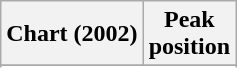<table class="wikitable sortable">
<tr>
<th>Chart (2002)</th>
<th>Peak<br>position</th>
</tr>
<tr>
</tr>
<tr>
</tr>
<tr>
</tr>
<tr>
</tr>
<tr>
</tr>
<tr>
</tr>
</table>
